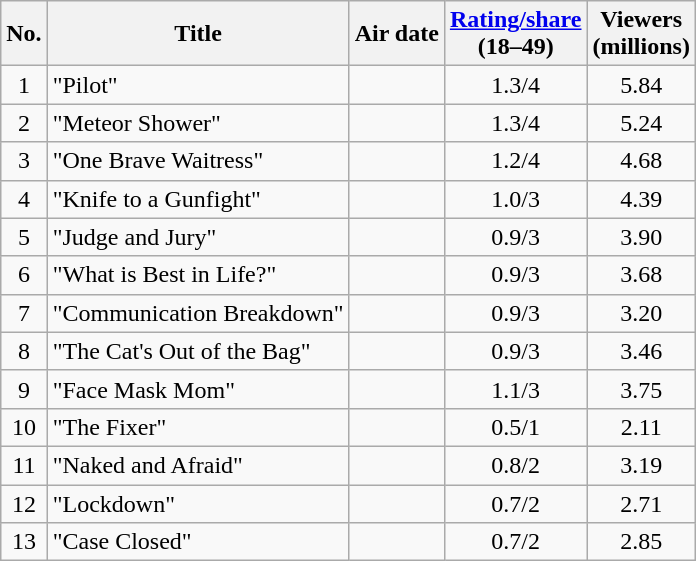<table class="wikitable sortable">
<tr>
<th>No.</th>
<th>Title</th>
<th>Air date</th>
<th><a href='#'>Rating/share</a><br>(18–49)</th>
<th>Viewers<br>(millions)</th>
</tr>
<tr>
<td style="text-align:center;">1</td>
<td>"Pilot"</td>
<td></td>
<td style="text-align:center;">1.3/4</td>
<td style="text-align:center;">5.84</td>
</tr>
<tr>
<td style="text-align:center;">2</td>
<td>"Meteor Shower"</td>
<td></td>
<td style="text-align:center;">1.3/4</td>
<td style="text-align:center;">5.24</td>
</tr>
<tr>
<td style="text-align:center;">3</td>
<td>"One Brave Waitress"</td>
<td></td>
<td style="text-align:center;">1.2/4</td>
<td style="text-align:center;">4.68</td>
</tr>
<tr>
<td style="text-align:center;">4</td>
<td>"Knife to a Gunfight"</td>
<td></td>
<td style="text-align:center;">1.0/3</td>
<td style="text-align:center;">4.39</td>
</tr>
<tr>
<td style="text-align:center;">5</td>
<td>"Judge and Jury"</td>
<td></td>
<td style="text-align:center;">0.9/3</td>
<td style="text-align:center;">3.90</td>
</tr>
<tr>
<td style="text-align:center;">6</td>
<td>"What is Best in Life?"</td>
<td></td>
<td style="text-align:center;">0.9/3</td>
<td style="text-align:center;">3.68</td>
</tr>
<tr>
<td style="text-align:center;">7</td>
<td>"Communication Breakdown"</td>
<td></td>
<td style="text-align:center;">0.9/3</td>
<td style="text-align:center;">3.20</td>
</tr>
<tr>
<td style="text-align:center;">8</td>
<td>"The Cat's Out of the Bag"</td>
<td></td>
<td style="text-align:center;">0.9/3</td>
<td style="text-align:center;">3.46</td>
</tr>
<tr>
<td style="text-align:center;">9</td>
<td>"Face Mask Mom"</td>
<td></td>
<td style="text-align:center;">1.1/3</td>
<td style="text-align:center;">3.75</td>
</tr>
<tr>
<td style="text-align:center;">10</td>
<td>"The Fixer"</td>
<td></td>
<td style="text-align:center;">0.5/1</td>
<td style="text-align:center;">2.11</td>
</tr>
<tr>
<td style="text-align:center;">11</td>
<td>"Naked and Afraid"</td>
<td></td>
<td style="text-align:center;">0.8/2</td>
<td style="text-align:center;">3.19</td>
</tr>
<tr>
<td style="text-align:center;">12</td>
<td>"Lockdown"</td>
<td></td>
<td style="text-align:center;">0.7/2</td>
<td style="text-align:center;">2.71</td>
</tr>
<tr>
<td style="text-align:center;">13</td>
<td>"Case Closed"</td>
<td></td>
<td style="text-align:center;">0.7/2</td>
<td style="text-align:center;">2.85</td>
</tr>
</table>
